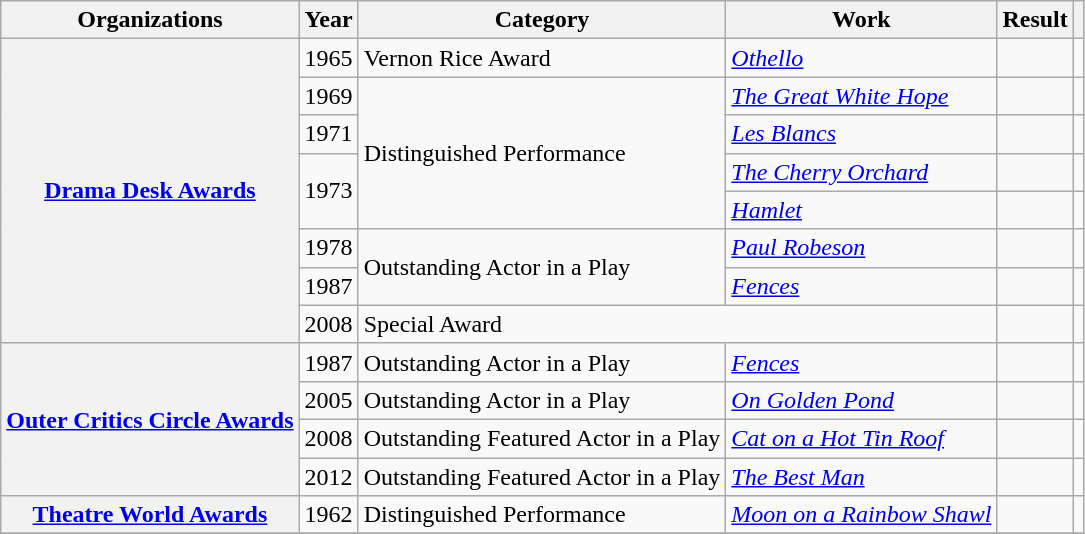<table class= "wikitable plainrowheaders sortable">
<tr>
<th>Organizations</th>
<th scope="col">Year</th>
<th scope="col">Category</th>
<th scope="col">Work</th>
<th scope="col">Result</th>
<th scope="col" class="unsortable"></th>
</tr>
<tr>
<th scope="row" rowspan="8"><a href='#'>Drama Desk Awards</a></th>
<td style="text-align:center;">1965</td>
<td>Vernon Rice Award</td>
<td><em><a href='#'>Othello</a></em></td>
<td></td>
<td style="text-align:center;"></td>
</tr>
<tr>
<td style="text-align:center;">1969</td>
<td rowspan=4>Distinguished Performance</td>
<td><em><a href='#'>The Great White Hope</a></em></td>
<td></td>
<td style="text-align:center;"></td>
</tr>
<tr>
<td style="text-align:center;">1971</td>
<td><em><a href='#'>Les Blancs</a></em></td>
<td></td>
<td style="text-align:center;"></td>
</tr>
<tr>
<td style="text-align:center;", rowspan=2>1973</td>
<td><em><a href='#'>The Cherry Orchard</a></em></td>
<td></td>
<td style="text-align:center;"></td>
</tr>
<tr>
<td><em><a href='#'>Hamlet</a></em></td>
<td></td>
<td style="text-align:center;"></td>
</tr>
<tr>
<td style="text-align:center;">1978</td>
<td rowspan=2>Outstanding Actor in a Play</td>
<td><em><a href='#'>Paul Robeson</a></em></td>
<td></td>
<td style="text-align:center;"></td>
</tr>
<tr>
<td style="text-align:center;">1987</td>
<td><em><a href='#'>Fences</a></em></td>
<td></td>
<td style="text-align:center;"></td>
</tr>
<tr>
<td style="text-align:center;">2008</td>
<td colspan=2>Special Award</td>
<td></td>
<td style="text-align:center;"></td>
</tr>
<tr>
<th scope="row" rowspan=4><a href='#'>Outer Critics Circle Awards</a></th>
<td style="text-align:center;">1987</td>
<td>Outstanding Actor in a Play</td>
<td><em><a href='#'>Fences</a></em></td>
<td></td>
<td style="text-align:center;"></td>
</tr>
<tr>
<td style="text-align:center;">2005</td>
<td>Outstanding Actor in a Play</td>
<td><em><a href='#'>On Golden Pond</a></em></td>
<td></td>
<td style="text-align:center;"></td>
</tr>
<tr>
<td style="text-align:center;">2008</td>
<td>Outstanding Featured Actor in a Play</td>
<td><em><a href='#'>Cat on a Hot Tin Roof</a></em></td>
<td></td>
<td style="text-align:center;"></td>
</tr>
<tr>
<td style="text-align:center;">2012</td>
<td>Outstanding Featured Actor in a Play</td>
<td><em><a href='#'>The Best Man</a></em></td>
<td></td>
<td style="text-align:center;"></td>
</tr>
<tr>
<th scope="row" rowspan=1><a href='#'>Theatre World Awards</a></th>
<td style="text-align:center;">1962</td>
<td>Distinguished Performance</td>
<td><em><a href='#'>Moon on a Rainbow Shawl</a></em></td>
<td></td>
<td style="text-align:center;"></td>
</tr>
<tr>
</tr>
</table>
